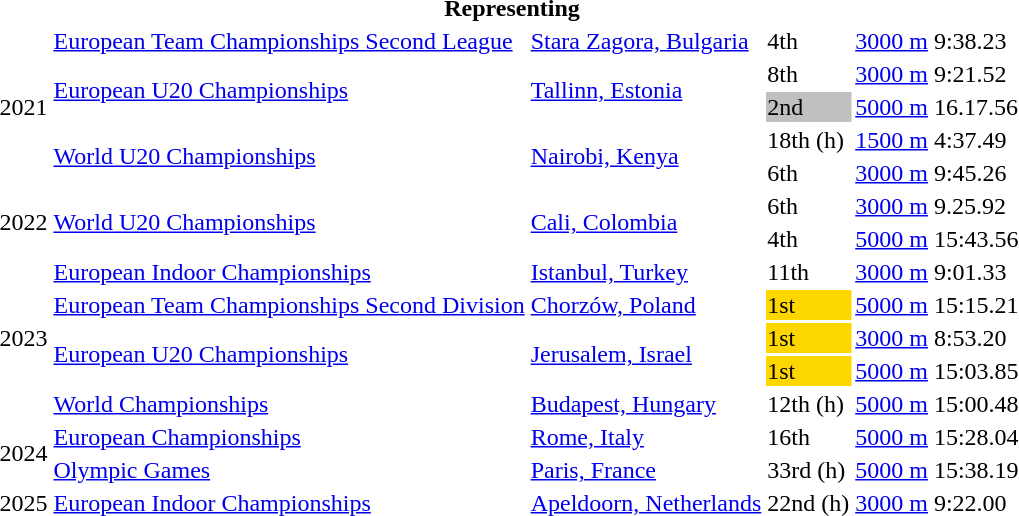<table>
<tr>
<th colspan="7">Representing </th>
</tr>
<tr>
<td rowspan=5>2021</td>
<td><a href='#'>European Team Championships Second League</a></td>
<td><a href='#'>Stara Zagora, Bulgaria</a></td>
<td>4th</td>
<td><a href='#'>3000 m</a></td>
<td>9:38.23</td>
<td></td>
</tr>
<tr>
<td rowspan=2><a href='#'> European U20 Championships</a></td>
<td rowspan=2><a href='#'>Tallinn, Estonia</a></td>
<td>8th</td>
<td><a href='#'>3000 m</a></td>
<td>9:21.52</td>
<td> </td>
</tr>
<tr>
<td bgcolor=silver>2nd</td>
<td><a href='#'>5000 m</a></td>
<td>16.17.56</td>
<td></td>
</tr>
<tr>
<td rowspan=2><a href='#'>World U20 Championships</a></td>
<td rowspan=2><a href='#'>Nairobi, Kenya</a></td>
<td>18th (h)</td>
<td><a href='#'>1500 m</a></td>
<td>4:37.49</td>
<td></td>
</tr>
<tr>
<td>6th</td>
<td><a href='#'>3000 m</a></td>
<td>9:45.26</td>
<td></td>
</tr>
<tr>
<td rowspan=2>2022</td>
<td rowspan=2><a href='#'>World U20 Championships</a></td>
<td rowspan=2><a href='#'>Cali, Colombia</a></td>
<td>6th</td>
<td><a href='#'>3000 m</a></td>
<td>9.25.92</td>
<td></td>
</tr>
<tr>
<td>4th</td>
<td><a href='#'>5000 m</a></td>
<td>15:43.56</td>
<td> </td>
</tr>
<tr>
<td rowspan=5>2023</td>
<td><a href='#'>European Indoor Championships</a></td>
<td><a href='#'>Istanbul, Turkey</a></td>
<td>11th</td>
<td><a href='#'>3000 m</a></td>
<td>9:01.33</td>
<td></td>
</tr>
<tr>
<td><a href='#'>European Team Championships Second Division</a></td>
<td><a href='#'>Chorzów, Poland</a></td>
<td bgcolor=gold>1st</td>
<td><a href='#'>5000 m</a></td>
<td>15:15.21</td>
<td></td>
</tr>
<tr>
<td rowspan=2><a href='#'>European U20 Championships</a></td>
<td rowspan=2><a href='#'>Jerusalem, Israel</a></td>
<td bgcolor=gold>1st</td>
<td><a href='#'>3000 m</a></td>
<td>8:53.20</td>
<td></td>
</tr>
<tr>
<td bgcolor=gold>1st</td>
<td><a href='#'>5000 m</a></td>
<td>15:03.85</td>
<td><strong></strong></td>
</tr>
<tr>
<td><a href='#'>World Championships</a></td>
<td><a href='#'>Budapest, Hungary</a></td>
<td>12th (h)</td>
<td><a href='#'>5000 m</a></td>
<td>15:00.48</td>
<td></td>
</tr>
<tr>
<td rowspan=2>2024</td>
<td><a href='#'>European Championships</a></td>
<td><a href='#'>Rome, Italy</a></td>
<td>16th</td>
<td><a href='#'>5000 m</a></td>
<td>15:28.04</td>
<td></td>
</tr>
<tr>
<td><a href='#'>Olympic Games</a></td>
<td><a href='#'>Paris, France</a></td>
<td>33rd (h)</td>
<td><a href='#'>5000 m</a></td>
<td>15:38.19</td>
<td></td>
</tr>
<tr>
<td>2025</td>
<td><a href='#'>European Indoor Championships</a></td>
<td><a href='#'>Apeldoorn, Netherlands</a></td>
<td>22nd (h)</td>
<td><a href='#'>3000 m</a></td>
<td>9:22.00</td>
<td></td>
</tr>
</table>
